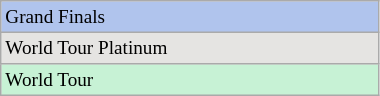<table class=wikitable style=font-size:80%;width:20%>
<tr bgcolor=#b0c4ed>
<td>Grand Finals</td>
</tr>
<tr bgcolor=#e5e4e2>
<td>World Tour Platinum</td>
</tr>
<tr bgcolor=#c7f2d5>
<td>World Tour</td>
</tr>
</table>
